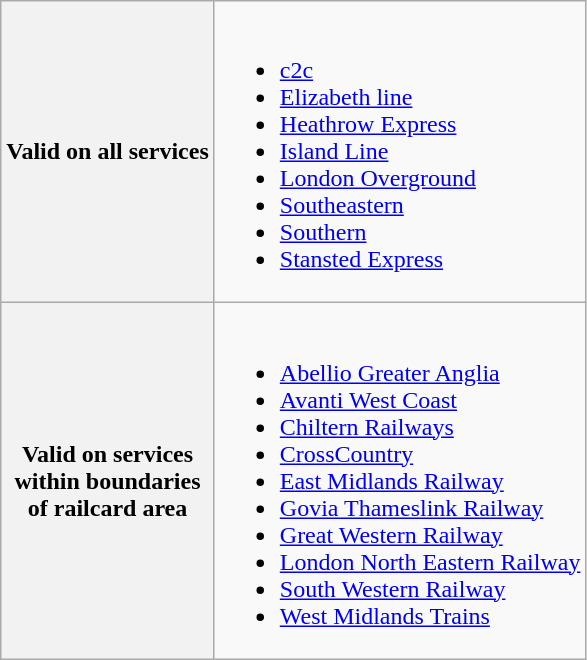<table class="wikitable">
<tr>
<th scope="row">Valid on all services</th>
<td><br><ul><li><a href='#'>c2c</a></li><li><a href='#'>Elizabeth line</a></li><li><a href='#'>Heathrow Express</a></li><li><a href='#'>Island Line</a></li><li><a href='#'>London Overground</a></li><li><a href='#'>Southeastern</a></li><li><a href='#'>Southern</a></li><li><a href='#'>Stansted Express</a></li></ul></td>
</tr>
<tr>
<th scope="row">Valid on services<br>within boundaries<br>of railcard area</th>
<td><br><ul><li><a href='#'>Abellio Greater Anglia</a></li><li><a href='#'>Avanti West Coast</a></li><li><a href='#'>Chiltern Railways</a></li><li><a href='#'>CrossCountry</a></li><li><a href='#'>East Midlands Railway</a></li><li><a href='#'>Govia Thameslink Railway</a></li><li><a href='#'>Great Western Railway</a></li><li><a href='#'>London North Eastern Railway</a></li><li><a href='#'>South Western Railway</a></li><li><a href='#'>West Midlands Trains</a></li></ul></td>
</tr>
</table>
